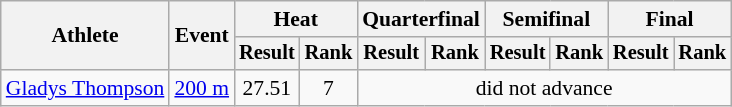<table class=wikitable style="font-size:90%">
<tr>
<th rowspan="2">Athlete</th>
<th rowspan="2">Event</th>
<th colspan="2">Heat</th>
<th colspan="2">Quarterfinal</th>
<th colspan="2">Semifinal</th>
<th colspan="2">Final</th>
</tr>
<tr style="font-size:95%">
<th>Result</th>
<th>Rank</th>
<th>Result</th>
<th>Rank</th>
<th>Result</th>
<th>Rank</th>
<th>Result</th>
<th>Rank</th>
</tr>
<tr align=center>
<td align=left><a href='#'>Gladys Thompson</a></td>
<td align=left><a href='#'>200 m</a></td>
<td>27.51</td>
<td>7</td>
<td colspan=6>did not advance</td>
</tr>
</table>
